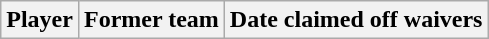<table class="wikitable">
<tr>
<th>Player</th>
<th>Former team</th>
<th>Date claimed off waivers</th>
</tr>
</table>
